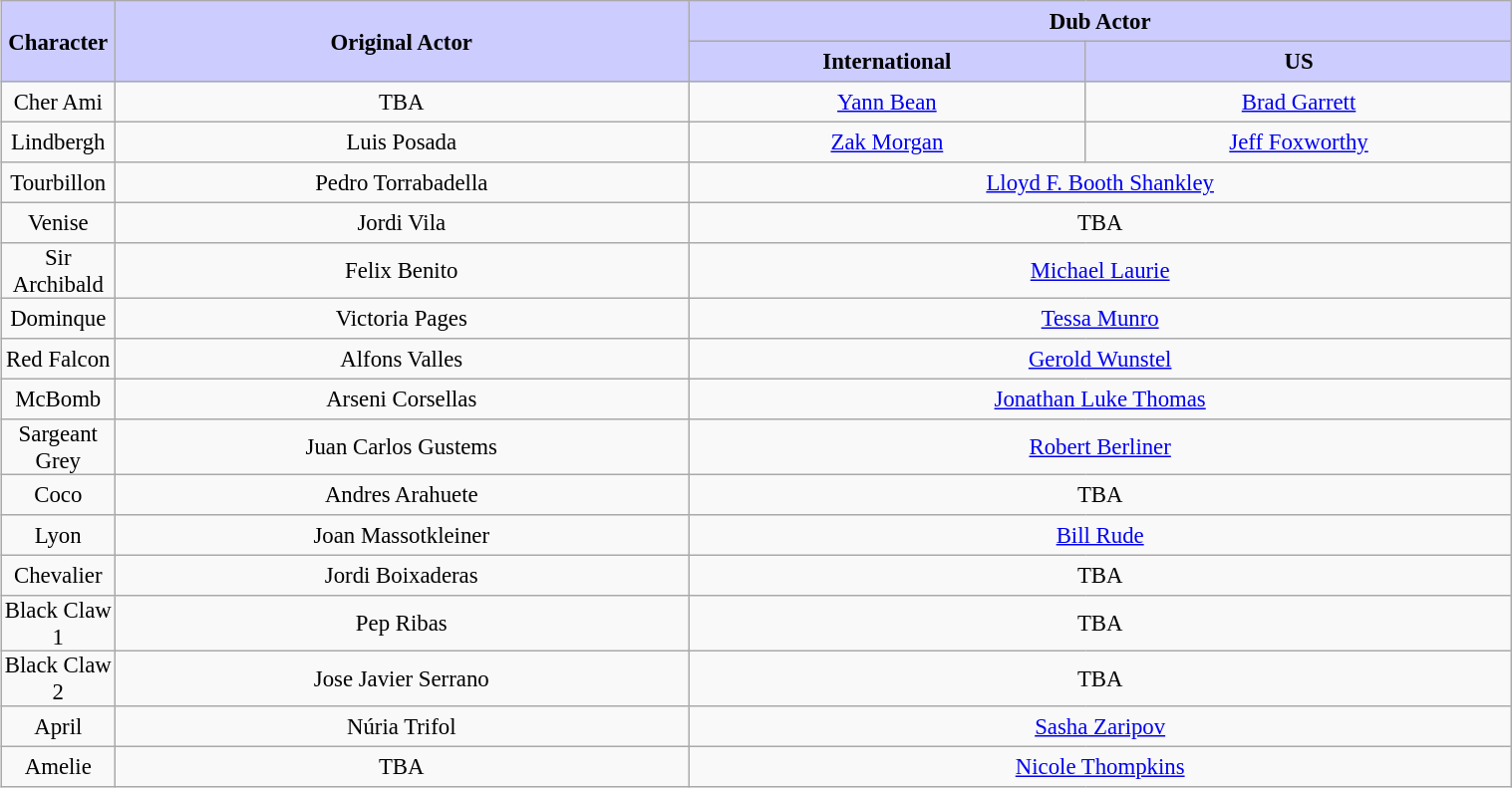<table width="80%" border="2" cellpadding="4" cellspacing="0" style="margin: 0.5em 0.5em 0.5em 1em; padding: 0.5em; background: #f9f9f9; border: 1px #aaa solid; border-collapse: collapse; font-size: 95%; text-align: center;">
<tr style="background: #ccf;">
<th rowspan="2" width="5%"><strong>Character</strong></th>
<th rowspan="2">Original Actor</th>
<th colspan="2">Dub Actor</th>
</tr>
<tr style="background: #ccf;">
<th>International</th>
<th>US</th>
</tr>
<tr>
<td style="padding:0;">Cher Ami</td>
<td>TBA</td>
<td><a href='#'>Yann Bean</a></td>
<td><a href='#'>Brad Garrett</a></td>
</tr>
<tr>
<td style="padding:0;">Lindbergh</td>
<td>Luis Posada</td>
<td><a href='#'>Zak Morgan</a></td>
<td><a href='#'>Jeff Foxworthy</a></td>
</tr>
<tr>
<td style="padding:0;">Tourbillon</td>
<td>Pedro Torrabadella</td>
<td colspan="2"><a href='#'>Lloyd F. Booth Shankley</a></td>
</tr>
<tr>
<td style="padding:0;">Venise</td>
<td>Jordi Vila</td>
<td colspan="2">TBA</td>
</tr>
<tr>
<td style="padding:0;">Sir Archibald</td>
<td>Felix Benito</td>
<td colspan="2"><a href='#'>Michael Laurie</a></td>
</tr>
<tr>
<td style="padding:0;">Dominque</td>
<td>Victoria Pages</td>
<td colspan="2"><a href='#'>Tessa Munro</a></td>
</tr>
<tr>
<td style="padding:0;">Red Falcon</td>
<td>Alfons Valles</td>
<td colspan="2"><a href='#'>Gerold Wunstel</a></td>
</tr>
<tr>
<td style="padding:0;">McBomb</td>
<td>Arseni Corsellas</td>
<td colspan="2"><a href='#'>Jonathan Luke Thomas</a></td>
</tr>
<tr>
<td style="padding:0;">Sargeant Grey</td>
<td>Juan Carlos Gustems</td>
<td colspan="2"><a href='#'>Robert Berliner</a></td>
</tr>
<tr>
<td style="padding:0;">Coco</td>
<td>Andres Arahuete</td>
<td colspan="2">TBA</td>
</tr>
<tr>
<td style="padding:0;">Lyon</td>
<td>Joan Massotkleiner</td>
<td colspan="2"><a href='#'>Bill Rude</a></td>
</tr>
<tr>
<td style="padding:0;">Chevalier</td>
<td>Jordi Boixaderas</td>
<td colspan="2">TBA</td>
</tr>
<tr>
<td style="padding:0;">Black Claw 1</td>
<td>Pep Ribas</td>
<td colspan="2">TBA</td>
</tr>
<tr>
<td style="padding:0;">Black Claw 2</td>
<td>Jose Javier Serrano</td>
<td colspan="2">TBA</td>
</tr>
<tr>
<td style="padding:0;">April</td>
<td>Núria Trifol</td>
<td colspan="2"><a href='#'>Sasha Zaripov</a></td>
</tr>
<tr>
<td style="padding:0;">Amelie</td>
<td>TBA</td>
<td colspan="2"><a href='#'>Nicole Thompkins</a></td>
</tr>
</table>
